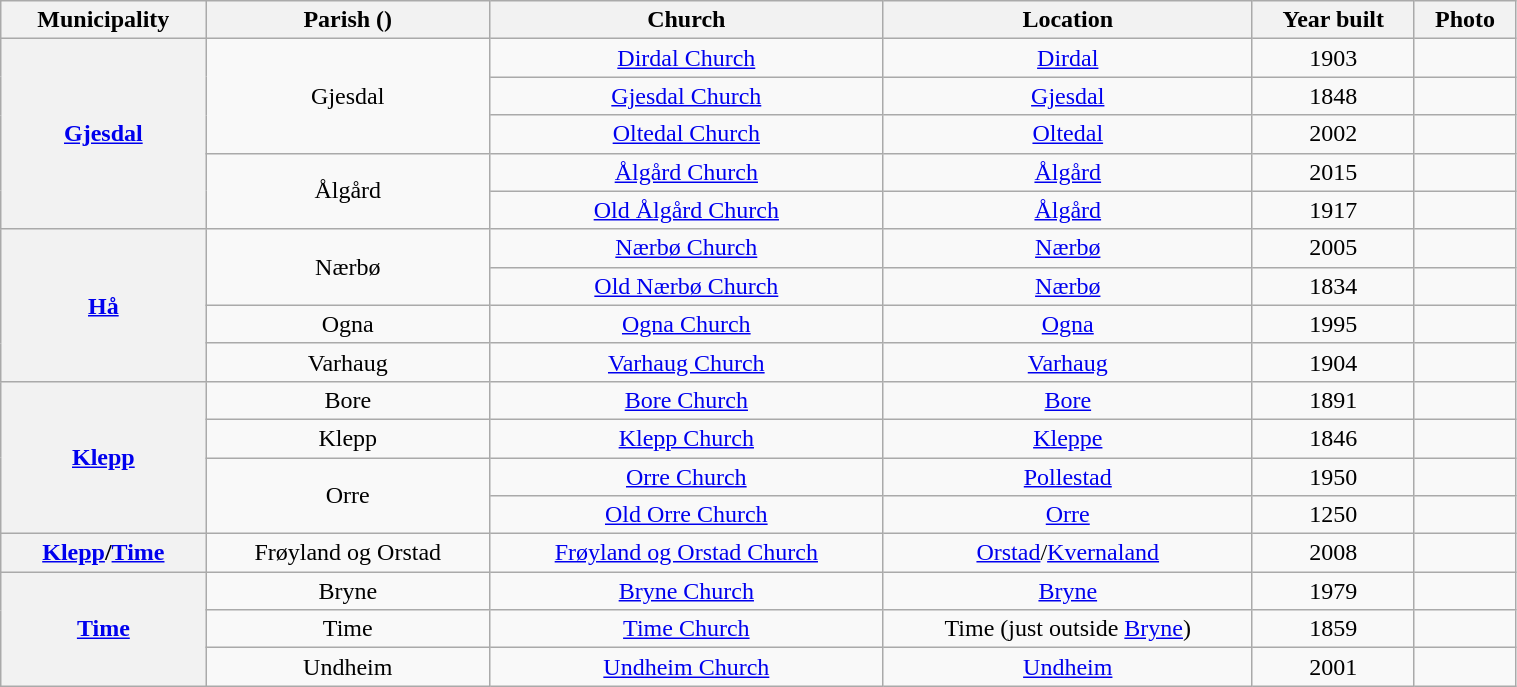<table class="wikitable" style="text-align: center; width: 80%;">
<tr>
<th>Municipality</th>
<th>Parish ()</th>
<th>Church</th>
<th>Location</th>
<th>Year built</th>
<th>Photo</th>
</tr>
<tr>
<th rowspan="5"><a href='#'>Gjesdal</a></th>
<td rowspan="3">Gjesdal</td>
<td><a href='#'>Dirdal Church</a></td>
<td><a href='#'>Dirdal</a></td>
<td>1903</td>
<td></td>
</tr>
<tr>
<td><a href='#'>Gjesdal Church</a></td>
<td><a href='#'>Gjesdal</a></td>
<td>1848</td>
<td></td>
</tr>
<tr>
<td><a href='#'>Oltedal Church</a></td>
<td><a href='#'>Oltedal</a></td>
<td>2002</td>
<td></td>
</tr>
<tr>
<td rowspan="2">Ålgård</td>
<td><a href='#'>Ålgård Church</a></td>
<td><a href='#'>Ålgård</a></td>
<td>2015</td>
<td></td>
</tr>
<tr>
<td><a href='#'>Old Ålgård Church</a></td>
<td><a href='#'>Ålgård</a></td>
<td>1917</td>
<td></td>
</tr>
<tr>
<th rowspan="4"><a href='#'>Hå</a></th>
<td rowspan="2">Nærbø</td>
<td><a href='#'>Nærbø Church</a></td>
<td><a href='#'>Nærbø</a></td>
<td>2005</td>
<td></td>
</tr>
<tr>
<td><a href='#'>Old Nærbø Church</a></td>
<td><a href='#'>Nærbø</a></td>
<td>1834</td>
<td></td>
</tr>
<tr>
<td rowspan="1">Ogna</td>
<td><a href='#'>Ogna Church</a></td>
<td><a href='#'>Ogna</a></td>
<td>1995</td>
<td></td>
</tr>
<tr>
<td rowspan="1">Varhaug</td>
<td><a href='#'>Varhaug Church</a></td>
<td><a href='#'>Varhaug</a></td>
<td>1904</td>
<td></td>
</tr>
<tr>
<th rowspan="4"><a href='#'>Klepp</a></th>
<td rowspan="1">Bore</td>
<td><a href='#'>Bore Church</a></td>
<td><a href='#'>Bore</a></td>
<td>1891</td>
<td></td>
</tr>
<tr>
<td rowspan="1">Klepp</td>
<td><a href='#'>Klepp Church</a></td>
<td><a href='#'>Kleppe</a></td>
<td>1846</td>
<td></td>
</tr>
<tr>
<td rowspan="2">Orre</td>
<td><a href='#'>Orre Church</a></td>
<td><a href='#'>Pollestad</a></td>
<td>1950</td>
<td></td>
</tr>
<tr>
<td><a href='#'>Old Orre Church</a></td>
<td><a href='#'>Orre</a></td>
<td>1250</td>
<td></td>
</tr>
<tr>
<th rowspan="1"><a href='#'>Klepp</a>/<a href='#'>Time</a></th>
<td rowspan="1">Frøyland og Orstad</td>
<td><a href='#'>Frøyland og Orstad Church</a></td>
<td><a href='#'>Orstad</a>/<a href='#'>Kvernaland</a></td>
<td>2008</td>
<td></td>
</tr>
<tr>
<th rowspan="3"><a href='#'>Time</a></th>
<td rowspan="1">Bryne</td>
<td><a href='#'>Bryne Church</a></td>
<td><a href='#'>Bryne</a></td>
<td>1979</td>
<td></td>
</tr>
<tr>
<td rowspan="1">Time</td>
<td><a href='#'>Time Church</a></td>
<td>Time (just outside <a href='#'>Bryne</a>)</td>
<td>1859</td>
<td></td>
</tr>
<tr>
<td rowspan="1">Undheim</td>
<td><a href='#'>Undheim Church</a></td>
<td><a href='#'>Undheim</a></td>
<td>2001</td>
<td></td>
</tr>
</table>
